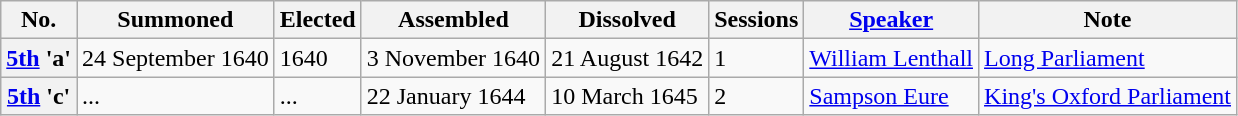<table class="wikitable">
<tr>
<th>No.</th>
<th>Summoned</th>
<th>Elected</th>
<th>Assembled</th>
<th>Dissolved</th>
<th>Sessions</th>
<th><a href='#'>Speaker</a></th>
<th>Note</th>
</tr>
<tr>
<th><a href='#'>5th</a> 'a'</th>
<td>24 September 1640</td>
<td>1640</td>
<td>3 November 1640</td>
<td>21 August 1642</td>
<td>1</td>
<td><a href='#'>William Lenthall</a></td>
<td><a href='#'>Long Parliament</a></td>
</tr>
<tr>
<th><a href='#'>5th</a> 'c'</th>
<td>...</td>
<td>...</td>
<td>22 January 1644</td>
<td>10 March 1645</td>
<td>2</td>
<td><a href='#'>Sampson Eure</a></td>
<td><a href='#'>King's Oxford Parliament</a></td>
</tr>
</table>
